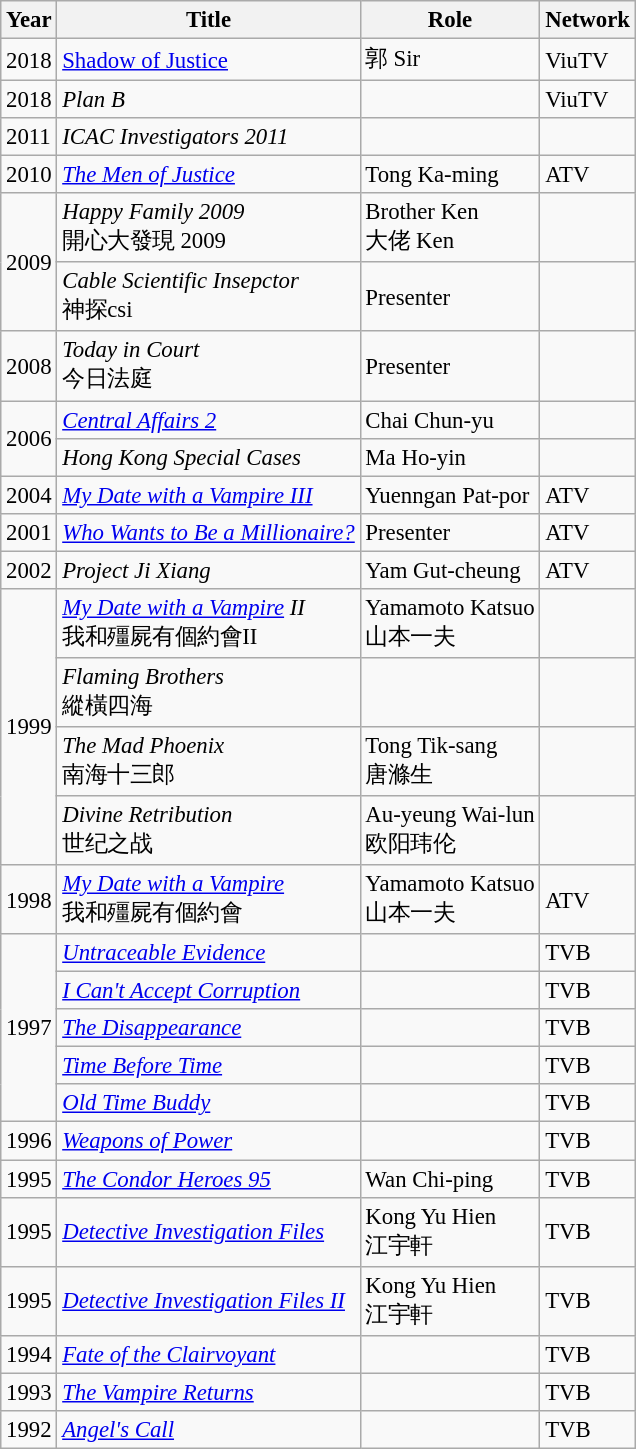<table class="wikitable" style="font-size: 95%;">
<tr>
<th>Year</th>
<th>Title</th>
<th>Role</th>
<th>Network</th>
</tr>
<tr>
<td>2018</td>
<td><a href='#'>Shadow of Justice</a></td>
<td>郭 Sir</td>
<td>ViuTV</td>
</tr>
<tr>
<td>2018</td>
<td><em>Plan B</em></td>
<td></td>
<td>ViuTV</td>
</tr>
<tr>
<td>2011</td>
<td><em>ICAC Investigators 2011</em></td>
<td></td>
<td></td>
</tr>
<tr>
<td>2010</td>
<td><em><a href='#'>The Men of Justice</a></em></td>
<td>Tong Ka-ming</td>
<td>ATV</td>
</tr>
<tr>
<td rowspan=2>2009</td>
<td><em>Happy Family 2009</em> <br>開心大發現 2009</td>
<td>Brother Ken <br> 大佬 Ken</td>
<td></td>
</tr>
<tr>
<td><em>Cable Scientific Insepctor</em> <br>神探csi</td>
<td>Presenter</td>
<td></td>
</tr>
<tr>
<td>2008</td>
<td><em>Today in Court</em> <br>今日法庭</td>
<td>Presenter</td>
<td></td>
</tr>
<tr>
<td rowspan="2">2006</td>
<td><em><a href='#'>Central Affairs 2</a></em></td>
<td>Chai Chun-yu</td>
<td></td>
</tr>
<tr>
<td><em>Hong Kong Special Cases</em></td>
<td>Ma Ho-yin</td>
<td></td>
</tr>
<tr>
<td>2004</td>
<td><em><a href='#'>My Date with a Vampire III</a></em></td>
<td>Yuenngan Pat-por</td>
<td>ATV</td>
</tr>
<tr>
<td>2001</td>
<td><em><a href='#'>Who Wants to Be a Millionaire?</a></em></td>
<td>Presenter</td>
<td>ATV</td>
</tr>
<tr>
<td>2002</td>
<td><em>Project Ji Xiang</em></td>
<td>Yam Gut-cheung</td>
<td>ATV</td>
</tr>
<tr>
<td rowspan="4">1999</td>
<td><em><a href='#'>My Date with a Vampire</a> II</em> <br>我和殭屍有個約會II</td>
<td>Yamamoto Katsuo <br>山本一夫</td>
<td></td>
</tr>
<tr>
<td><em>Flaming Brothers</em> <br>縱橫四海</td>
<td></td>
<td></td>
</tr>
<tr>
<td><em>The Mad Phoenix</em> <br>南海十三郎</td>
<td>Tong Tik-sang<br>唐滌生</td>
<td></td>
</tr>
<tr>
<td><em>Divine Retribution</em> <br>世纪之战</td>
<td>Au-yeung Wai-lun<br>欧阳玮伦</td>
<td></td>
</tr>
<tr>
<td>1998</td>
<td><em><a href='#'>My Date with a Vampire</a> </em> <br>我和殭屍有個約會</td>
<td>Yamamoto Katsuo <br>山本一夫</td>
<td>ATV</td>
</tr>
<tr>
<td rowspan="5">1997</td>
<td><em><a href='#'>Untraceable Evidence</a></em></td>
<td></td>
<td>TVB</td>
</tr>
<tr>
<td><em><a href='#'>I Can't Accept Corruption</a></em></td>
<td></td>
<td>TVB</td>
</tr>
<tr>
<td><em><a href='#'>The Disappearance</a></em></td>
<td></td>
<td>TVB</td>
</tr>
<tr>
<td><em><a href='#'>Time Before Time</a></em></td>
<td></td>
<td>TVB</td>
</tr>
<tr>
<td><em><a href='#'>Old Time Buddy</a></em></td>
<td></td>
<td>TVB</td>
</tr>
<tr>
<td>1996</td>
<td><em><a href='#'>Weapons of Power</a></em></td>
<td></td>
<td>TVB</td>
</tr>
<tr>
<td>1995</td>
<td><em><a href='#'>The Condor Heroes 95</a></em></td>
<td>Wan Chi-ping</td>
<td>TVB</td>
</tr>
<tr>
<td>1995</td>
<td><em><a href='#'>Detective Investigation Files</a></em></td>
<td>Kong Yu Hien <br>江宇軒</td>
<td>TVB</td>
</tr>
<tr>
<td>1995</td>
<td><em><a href='#'>Detective Investigation Files II</a></em></td>
<td>Kong Yu Hien <br>江宇軒</td>
<td>TVB</td>
</tr>
<tr>
<td>1994</td>
<td><em><a href='#'>Fate of the Clairvoyant</a></em></td>
<td></td>
<td>TVB</td>
</tr>
<tr>
<td>1993</td>
<td><em><a href='#'>The Vampire Returns</a></em></td>
<td></td>
<td>TVB</td>
</tr>
<tr>
<td>1992</td>
<td><em><a href='#'>Angel's Call</a></em></td>
<td></td>
<td>TVB</td>
</tr>
</table>
